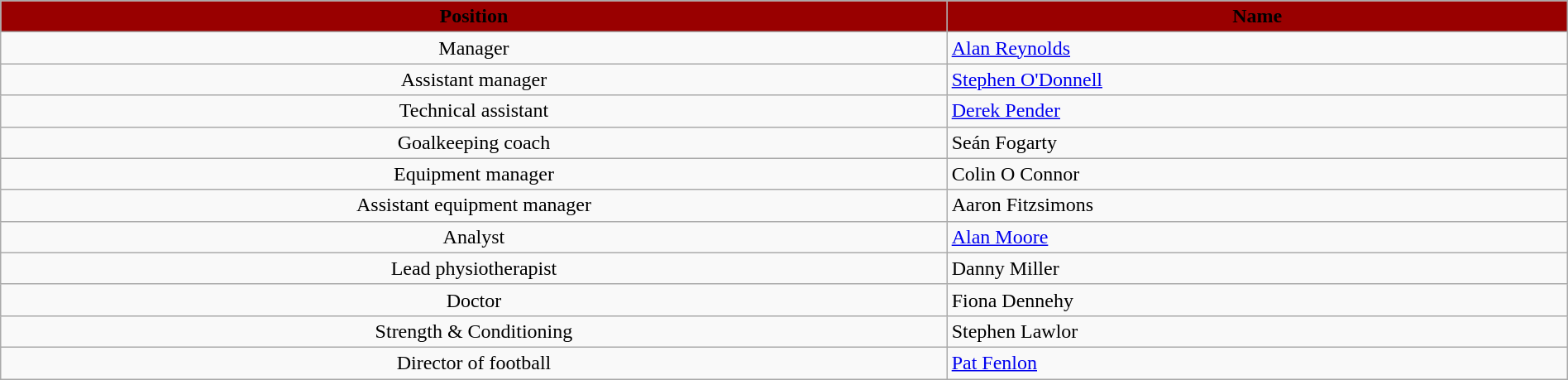<table class="wikitable" style="text-align:center;width:100%;">
<tr>
<th style="background:#990000;color:#000000; text-align:center;">Position</th>
<th style="background:#990000;color:#000000; text-align:center;">Name</th>
</tr>
<tr>
<td>Manager</td>
<td align=left> <a href='#'>Alan Reynolds</a></td>
</tr>
<tr>
<td>Assistant manager</td>
<td align=left> <a href='#'>Stephen O'Donnell</a></td>
</tr>
<tr>
<td>Technical assistant</td>
<td align=left> <a href='#'>Derek Pender</a></td>
</tr>
<tr>
<td>Goalkeeping coach</td>
<td align=left> Seán Fogarty</td>
</tr>
<tr>
<td>Equipment manager</td>
<td align=left>  Colin O Connor</td>
</tr>
<tr>
<td>Assistant equipment manager</td>
<td align=left>  Aaron Fitzsimons</td>
</tr>
<tr>
<td>Analyst</td>
<td align=left>  <a href='#'>Alan Moore</a></td>
</tr>
<tr>
<td>Lead physiotherapist</td>
<td align=left> Danny Miller</td>
</tr>
<tr>
<td>Doctor</td>
<td align=left> Fiona Dennehy</td>
</tr>
<tr>
<td>Strength & Conditioning</td>
<td align=left> Stephen Lawlor</td>
</tr>
<tr>
<td>Director of football</td>
<td align=left> <a href='#'>Pat Fenlon</a></td>
</tr>
</table>
